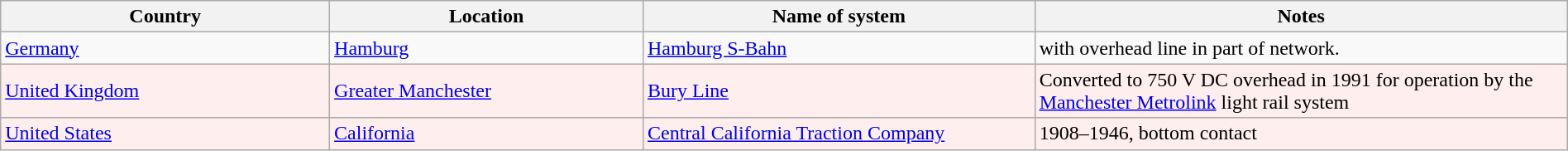<table class="wikitable" style="width:100%">
<tr>
<th style="width:21%">Country</th>
<th style="width:20%">Location</th>
<th style="width:25%">Name of system</th>
<th style="width:34%">Notes</th>
</tr>
<tr>
<td><a href='#'>Germany</a></td>
<td><a href='#'>Hamburg</a></td>
<td><a href='#'>Hamburg S-Bahn</a></td>
<td> with overhead line in part of network.</td>
</tr>
<tr style="background:#fee">
<td><a href='#'>United Kingdom</a></td>
<td><a href='#'>Greater Manchester</a></td>
<td><a href='#'>Bury Line</a></td>
<td>Converted to 750 V DC overhead in 1991 for operation by the <a href='#'>Manchester Metrolink</a> light rail system</td>
</tr>
<tr style="background:#fee">
<td><a href='#'>United States</a></td>
<td><a href='#'>California</a></td>
<td><a href='#'>Central California Traction Company</a></td>
<td>1908–1946, bottom contact</td>
</tr>
</table>
